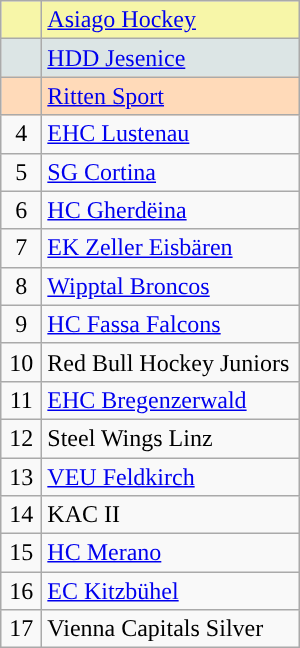<table class="wikitable" style="width:200px;">
<tr style="background:#F7F6A8;">
<td align=center style="width:20px;"></td>
<td><a href='#'>Asiago Hockey</a></td>
</tr>
<tr style="background:#DCE5E5;">
<td align=center></td>
<td><a href='#'>HDD Jesenice</a></td>
</tr>
<tr style="background:#FFDAB9;">
<td align=center></td>
<td><a href='#'>Ritten Sport</a></td>
</tr>
<tr>
<td align=center>4</td>
<td><a href='#'>EHC Lustenau</a></td>
</tr>
<tr>
<td align=center>5</td>
<td><a href='#'>SG Cortina</a></td>
</tr>
<tr>
<td align=center>6</td>
<td><a href='#'>HC Gherdëina</a></td>
</tr>
<tr>
<td align=center>7</td>
<td><a href='#'>EK Zeller Eisbären</a></td>
</tr>
<tr>
<td align=center>8</td>
<td><a href='#'>Wipptal Broncos</a></td>
</tr>
<tr>
<td align=center>9</td>
<td><a href='#'>HC Fassa Falcons</a></td>
</tr>
<tr>
<td align=center>10</td>
<td>Red Bull Hockey Juniors</td>
</tr>
<tr>
<td align=center>11</td>
<td><a href='#'>EHC Bregenzerwald</a></td>
</tr>
<tr>
<td align=center>12</td>
<td>Steel Wings Linz</td>
</tr>
<tr>
<td align=center>13</td>
<td><a href='#'>VEU Feldkirch</a></td>
</tr>
<tr>
<td align=center>14</td>
<td>KAC II</td>
</tr>
<tr>
<td align=center>15</td>
<td><a href='#'>HC Merano</a></td>
</tr>
<tr>
<td align=center>16</td>
<td><a href='#'>EC Kitzbühel</a></td>
</tr>
<tr>
<td align=center>17</td>
<td>Vienna Capitals Silver</td>
</tr>
</table>
